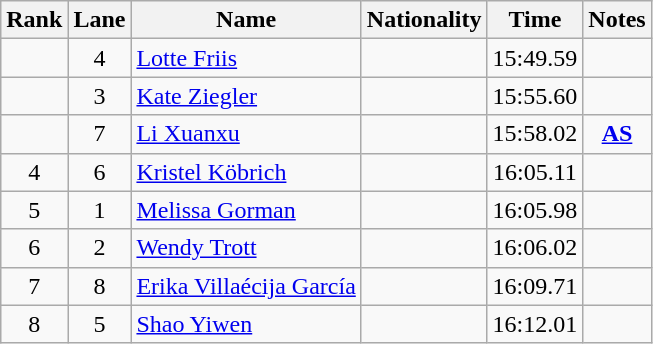<table class="wikitable sortable" style="text-align:center">
<tr>
<th>Rank</th>
<th>Lane</th>
<th>Name</th>
<th>Nationality</th>
<th>Time</th>
<th>Notes</th>
</tr>
<tr>
<td></td>
<td>4</td>
<td align=left><a href='#'>Lotte Friis</a></td>
<td align=left></td>
<td>15:49.59</td>
<td></td>
</tr>
<tr>
<td></td>
<td>3</td>
<td align=left><a href='#'>Kate Ziegler</a></td>
<td align=left></td>
<td>15:55.60</td>
<td></td>
</tr>
<tr>
<td></td>
<td>7</td>
<td align=left><a href='#'>Li Xuanxu</a></td>
<td align=left></td>
<td>15:58.02</td>
<td><strong><a href='#'>AS</a></strong></td>
</tr>
<tr>
<td>4</td>
<td>6</td>
<td align=left><a href='#'>Kristel Köbrich</a></td>
<td align=left></td>
<td>16:05.11</td>
<td></td>
</tr>
<tr>
<td>5</td>
<td>1</td>
<td align=left><a href='#'>Melissa Gorman</a></td>
<td align=left></td>
<td>16:05.98</td>
<td></td>
</tr>
<tr>
<td>6</td>
<td>2</td>
<td align=left><a href='#'>Wendy Trott</a></td>
<td align=left></td>
<td>16:06.02</td>
<td></td>
</tr>
<tr>
<td>7</td>
<td>8</td>
<td align=left><a href='#'>Erika Villaécija García</a></td>
<td align=left></td>
<td>16:09.71</td>
<td></td>
</tr>
<tr>
<td>8</td>
<td>5</td>
<td align=left><a href='#'>Shao Yiwen</a></td>
<td align=left></td>
<td>16:12.01</td>
<td></td>
</tr>
</table>
